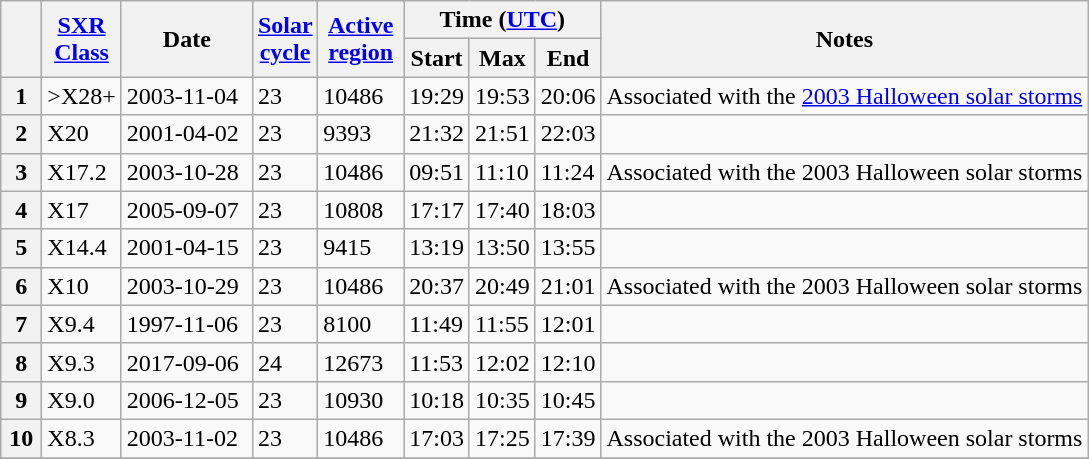<table class="wikitable sortable plainrowheaders">
<tr>
<th scope="col" rowspan="2" width="20"></th>
<th scope="col" rowspan="2" width="30"><a href='#'>SXR Class</a></th>
<th scope="col" rowspan="2" width="80">Date</th>
<th scope="col" rowspan="2" width="30"><a href='#'>Solar cycle</a></th>
<th scope="col" rowspan="2" width="50"><a href='#'>Active region</a></th>
<th scope="col" colspan="3">Time (<a href='#'>UTC</a>)</th>
<th scope="col" class="unsortable" rowspan="2">Notes</th>
</tr>
<tr>
<th scope="col">Start</th>
<th scope="col">Max</th>
<th scope="col">End</th>
</tr>
<tr>
<th scope="row" align="center">1</th>
<td>>X28+</td>
<td>2003-11-04</td>
<td>23</td>
<td>10486</td>
<td>19:29</td>
<td>19:53</td>
<td>20:06</td>
<td>Associated with the <a href='#'>2003 Halloween solar storms</a></td>
</tr>
<tr>
<th scope="row" align="center">2</th>
<td>X20</td>
<td>2001-04-02</td>
<td>23</td>
<td>9393</td>
<td>21:32</td>
<td>21:51</td>
<td>22:03</td>
<td></td>
</tr>
<tr>
<th scope="row" align="center">3</th>
<td>X17.2</td>
<td>2003-10-28</td>
<td>23</td>
<td>10486</td>
<td>09:51</td>
<td>11:10</td>
<td>11:24</td>
<td>Associated with the 2003 Halloween solar storms</td>
</tr>
<tr>
<th scope="row" align="center">4</th>
<td>X17</td>
<td>2005-09-07</td>
<td>23</td>
<td>10808</td>
<td>17:17</td>
<td>17:40</td>
<td>18:03</td>
<td></td>
</tr>
<tr>
<th scope="row" align="center">5</th>
<td>X14.4</td>
<td>2001-04-15</td>
<td>23</td>
<td>9415</td>
<td>13:19</td>
<td>13:50</td>
<td>13:55</td>
<td></td>
</tr>
<tr>
<th scope="row" align="center">6</th>
<td>X10</td>
<td>2003-10-29</td>
<td>23</td>
<td>10486</td>
<td>20:37</td>
<td>20:49</td>
<td>21:01</td>
<td>Associated with the 2003 Halloween solar storms</td>
</tr>
<tr>
<th scope="row" align="center">7</th>
<td>X9.4</td>
<td>1997-11-06</td>
<td>23</td>
<td>8100</td>
<td>11:49</td>
<td>11:55</td>
<td>12:01</td>
<td></td>
</tr>
<tr>
<th scope="row" align="center">8</th>
<td>X9.3</td>
<td>2017-09-06</td>
<td>24</td>
<td>12673</td>
<td>11:53</td>
<td>12:02</td>
<td>12:10</td>
<td></td>
</tr>
<tr>
<th scope="row" align="center">9</th>
<td>X9.0</td>
<td>2006-12-05</td>
<td>23</td>
<td>10930</td>
<td>10:18</td>
<td>10:35</td>
<td>10:45</td>
<td></td>
</tr>
<tr>
<th scope="row" align="center">10</th>
<td>X8.3</td>
<td>2003-11-02</td>
<td>23</td>
<td>10486</td>
<td>17:03</td>
<td>17:25</td>
<td>17:39</td>
<td>Associated with the 2003 Halloween solar storms</td>
</tr>
<tr>
</tr>
</table>
